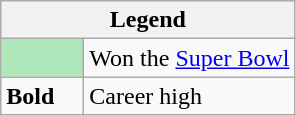<table class="wikitable mw-collapsible mw-collapsed">
<tr>
<th colspan="2">Legend</th>
</tr>
<tr>
<td style="background:#afe6ba; width:3em;"></td>
<td>Won the <a href='#'>Super Bowl</a></td>
</tr>
<tr>
<td><strong>Bold</strong></td>
<td>Career high</td>
</tr>
</table>
